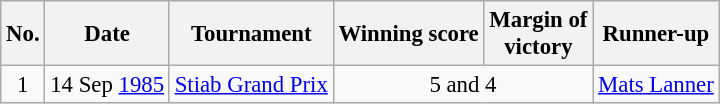<table class="wikitable" style="font-size:95%;">
<tr>
<th>No.</th>
<th>Date</th>
<th>Tournament</th>
<th>Winning score</th>
<th>Margin of<br>victory</th>
<th>Runner-up</th>
</tr>
<tr>
<td align=center>1</td>
<td align=right>14 Sep <a href='#'>1985</a></td>
<td><a href='#'>Stiab Grand Prix</a></td>
<td colspan=2 align=center>5 and 4</td>
<td> <a href='#'>Mats Lanner</a></td>
</tr>
</table>
